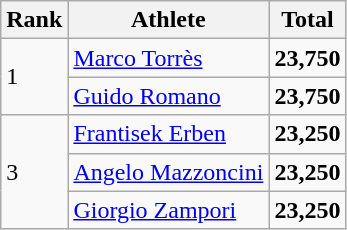<table class="wikitable">
<tr>
<th>Rank</th>
<th>Athlete</th>
<th>Total</th>
</tr>
<tr>
<td rowspan="2">1</td>
<td> <a href='#'>Marco Torrès</a></td>
<td><strong>23,750</strong></td>
</tr>
<tr>
<td> <a href='#'>Guido Romano</a></td>
<td><strong>23,750</strong></td>
</tr>
<tr>
<td rowspan="3">3</td>
<td> <a href='#'>Frantisek Erben</a></td>
<td><strong>23,250</strong></td>
</tr>
<tr>
<td> <a href='#'>Angelo Mazzoncini</a></td>
<td><strong>23,250</strong></td>
</tr>
<tr>
<td> <a href='#'>Giorgio Zampori</a></td>
<td><strong>23,250</strong></td>
</tr>
</table>
